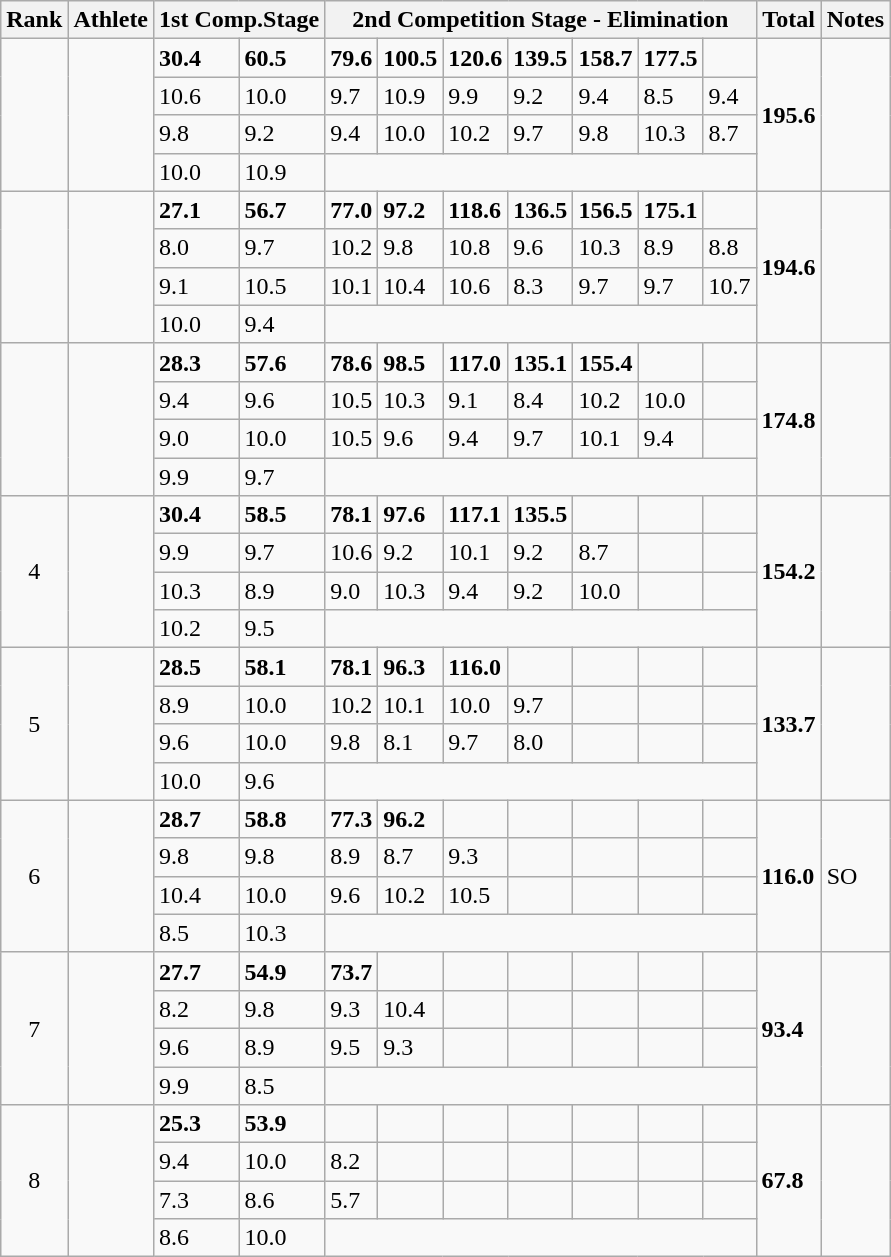<table class="wikitable">
<tr>
<th>Rank</th>
<th>Athlete</th>
<th colspan="2">1st Comp.Stage</th>
<th colspan="7">2nd Competition Stage - Elimination</th>
<th>Total</th>
<th>Notes</th>
</tr>
<tr>
<td rowspan="4" align="center"></td>
<td rowspan="4"></td>
<td><strong>30.4</strong></td>
<td><strong>60.5</strong></td>
<td><strong>79.6</strong></td>
<td><strong>100.5</strong></td>
<td><strong>120.6</strong></td>
<td><strong>139.5</strong></td>
<td><strong>158.7</strong></td>
<td><strong>177.5</strong></td>
<td></td>
<td rowspan="4"><strong>195.6</strong></td>
<td rowspan="4"></td>
</tr>
<tr>
<td>10.6</td>
<td>10.0</td>
<td>9.7</td>
<td>10.9</td>
<td>9.9</td>
<td>9.2</td>
<td>9.4</td>
<td>8.5</td>
<td>9.4</td>
</tr>
<tr>
<td>9.8</td>
<td>9.2</td>
<td>9.4</td>
<td>10.0</td>
<td>10.2</td>
<td>9.7</td>
<td>9.8</td>
<td>10.3</td>
<td>8.7</td>
</tr>
<tr>
<td>10.0</td>
<td>10.9</td>
</tr>
<tr>
<td rowspan="4" align="center"></td>
<td rowspan="4"></td>
<td><strong>27.1</strong></td>
<td><strong>56.7</strong></td>
<td><strong>77.0</strong></td>
<td><strong>97.2</strong></td>
<td><strong>118.6</strong></td>
<td><strong>136.5</strong></td>
<td><strong>156.5</strong></td>
<td><strong>175.1</strong></td>
<td></td>
<td rowspan="4"><strong>194.6</strong></td>
<td rowspan="4"></td>
</tr>
<tr>
<td>8.0</td>
<td>9.7</td>
<td>10.2</td>
<td>9.8</td>
<td>10.8</td>
<td>9.6</td>
<td>10.3</td>
<td>8.9</td>
<td>8.8</td>
</tr>
<tr>
<td>9.1</td>
<td>10.5</td>
<td>10.1</td>
<td>10.4</td>
<td>10.6</td>
<td>8.3</td>
<td>9.7</td>
<td>9.7</td>
<td>10.7</td>
</tr>
<tr>
<td>10.0</td>
<td>9.4</td>
</tr>
<tr>
<td rowspan="4" align="center"></td>
<td rowspan="4"></td>
<td><strong>28.3</strong></td>
<td><strong>57.6</strong></td>
<td><strong>78.6</strong></td>
<td><strong>98.5</strong></td>
<td><strong>117.0</strong></td>
<td><strong>135.1</strong></td>
<td><strong>155.4</strong></td>
<td></td>
<td></td>
<td rowspan="4"><strong>174.8</strong></td>
<td rowspan="4"></td>
</tr>
<tr>
<td>9.4</td>
<td>9.6</td>
<td>10.5</td>
<td>10.3</td>
<td>9.1</td>
<td>8.4</td>
<td>10.2</td>
<td>10.0</td>
<td></td>
</tr>
<tr>
<td>9.0</td>
<td>10.0</td>
<td>10.5</td>
<td>9.6</td>
<td>9.4</td>
<td>9.7</td>
<td>10.1</td>
<td>9.4</td>
<td></td>
</tr>
<tr>
<td>9.9</td>
<td>9.7</td>
</tr>
<tr>
<td rowspan="4" align="center">4</td>
<td rowspan="4"></td>
<td><strong>30.4</strong></td>
<td><strong>58.5</strong></td>
<td><strong>78.1</strong></td>
<td><strong>97.6</strong></td>
<td><strong>117.1</strong></td>
<td><strong>135.5</strong></td>
<td></td>
<td></td>
<td></td>
<td rowspan="4"><strong>154.2</strong></td>
<td rowspan="4"></td>
</tr>
<tr>
<td>9.9</td>
<td>9.7</td>
<td>10.6</td>
<td>9.2</td>
<td>10.1</td>
<td>9.2</td>
<td>8.7</td>
<td></td>
<td></td>
</tr>
<tr>
<td>10.3</td>
<td>8.9</td>
<td>9.0</td>
<td>10.3</td>
<td>9.4</td>
<td>9.2</td>
<td>10.0</td>
<td></td>
<td></td>
</tr>
<tr>
<td>10.2</td>
<td>9.5</td>
</tr>
<tr>
<td rowspan="4" align="center">5</td>
<td rowspan="4"></td>
<td><strong>28.5</strong></td>
<td><strong>58.1</strong></td>
<td><strong>78.1</strong></td>
<td><strong>96.3</strong></td>
<td><strong>116.0</strong></td>
<td></td>
<td></td>
<td></td>
<td></td>
<td rowspan="4"><strong>133.7</strong></td>
<td rowspan="4"></td>
</tr>
<tr>
<td>8.9</td>
<td>10.0</td>
<td>10.2</td>
<td>10.1</td>
<td>10.0</td>
<td>9.7</td>
<td></td>
<td></td>
<td></td>
</tr>
<tr>
<td>9.6</td>
<td>10.0</td>
<td>9.8</td>
<td>8.1</td>
<td>9.7</td>
<td>8.0</td>
<td></td>
<td></td>
<td></td>
</tr>
<tr>
<td>10.0</td>
<td>9.6</td>
</tr>
<tr>
<td rowspan="4" align="center">6</td>
<td rowspan="4"></td>
<td><strong>28.7</strong></td>
<td><strong>58.8</strong></td>
<td><strong>77.3</strong></td>
<td><strong>96.2</strong></td>
<td></td>
<td></td>
<td></td>
<td></td>
<td></td>
<td rowspan="4"><strong>116.0</strong></td>
<td rowspan="4">SO</td>
</tr>
<tr>
<td>9.8</td>
<td>9.8</td>
<td>8.9</td>
<td>8.7</td>
<td>9.3</td>
<td></td>
<td></td>
<td></td>
<td></td>
</tr>
<tr>
<td>10.4</td>
<td>10.0</td>
<td>9.6</td>
<td>10.2</td>
<td>10.5</td>
<td></td>
<td></td>
<td></td>
<td></td>
</tr>
<tr>
<td>8.5</td>
<td>10.3</td>
</tr>
<tr>
<td rowspan="4" align="center">7</td>
<td rowspan="4"></td>
<td><strong>27.7</strong></td>
<td><strong>54.9</strong></td>
<td><strong>73.7</strong></td>
<td></td>
<td></td>
<td></td>
<td></td>
<td></td>
<td></td>
<td rowspan="4"><strong>93.4</strong></td>
<td rowspan="4"></td>
</tr>
<tr>
<td>8.2</td>
<td>9.8</td>
<td>9.3</td>
<td>10.4</td>
<td></td>
<td></td>
<td></td>
<td></td>
<td></td>
</tr>
<tr>
<td>9.6</td>
<td>8.9</td>
<td>9.5</td>
<td>9.3</td>
<td></td>
<td></td>
<td></td>
<td></td>
<td></td>
</tr>
<tr>
<td>9.9</td>
<td>8.5</td>
</tr>
<tr>
<td rowspan="4" align="center">8</td>
<td rowspan="4"></td>
<td><strong>25.3</strong></td>
<td><strong>53.9</strong></td>
<td></td>
<td></td>
<td></td>
<td></td>
<td></td>
<td></td>
<td></td>
<td rowspan="4"><strong>67.8</strong></td>
<td rowspan="4"></td>
</tr>
<tr>
<td>9.4</td>
<td>10.0</td>
<td>8.2</td>
<td></td>
<td></td>
<td></td>
<td></td>
<td></td>
<td></td>
</tr>
<tr>
<td>7.3</td>
<td>8.6</td>
<td>5.7</td>
<td></td>
<td></td>
<td></td>
<td></td>
<td></td>
<td></td>
</tr>
<tr>
<td>8.6</td>
<td>10.0</td>
</tr>
</table>
